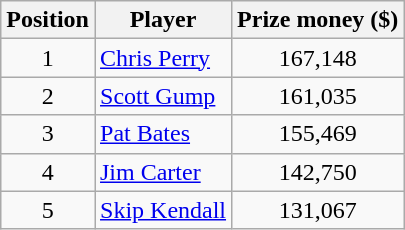<table class="wikitable">
<tr>
<th>Position</th>
<th>Player</th>
<th>Prize money ($)</th>
</tr>
<tr>
<td align=center>1</td>
<td> <a href='#'>Chris Perry</a></td>
<td align=center>167,148</td>
</tr>
<tr>
<td align=center>2</td>
<td> <a href='#'>Scott Gump</a></td>
<td align=center>161,035</td>
</tr>
<tr>
<td align=center>3</td>
<td> <a href='#'>Pat Bates</a></td>
<td align=center>155,469</td>
</tr>
<tr>
<td align=center>4</td>
<td> <a href='#'>Jim Carter</a></td>
<td align=center>142,750</td>
</tr>
<tr>
<td align=center>5</td>
<td> <a href='#'>Skip Kendall</a></td>
<td align=center>131,067</td>
</tr>
</table>
